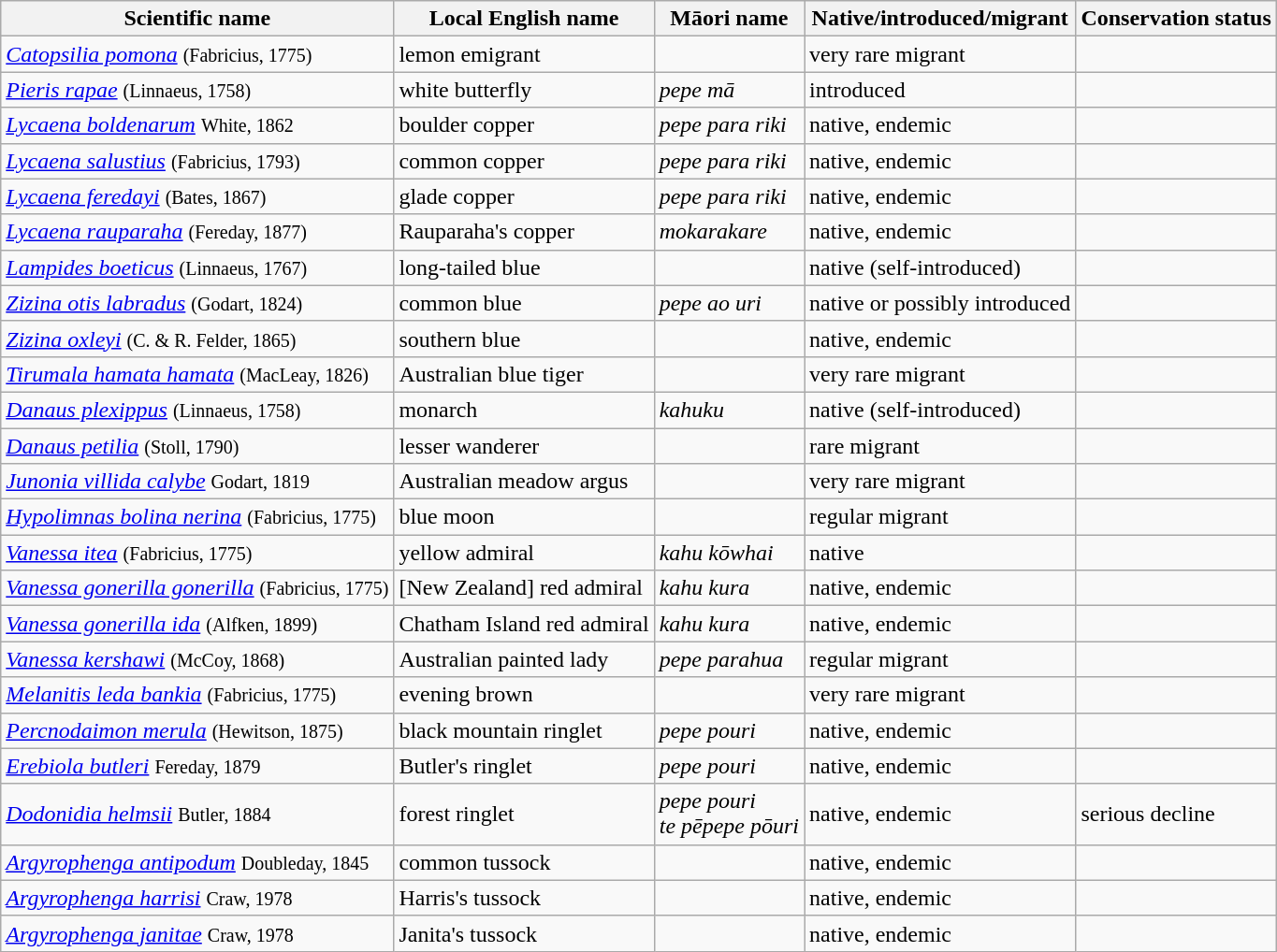<table class="wikitable sortable">
<tr>
<th>Scientific name</th>
<th>Local English name</th>
<th>Māori name</th>
<th>Native/introduced/migrant</th>
<th>Conservation status</th>
</tr>
<tr>
<td><em><a href='#'>Catopsilia pomona</a></em> <small>(Fabricius, 1775)</small></td>
<td>lemon emigrant</td>
<td></td>
<td>very rare migrant</td>
<td></td>
</tr>
<tr>
<td><em><a href='#'>Pieris rapae</a></em> <small>(Linnaeus, 1758)</small></td>
<td>white butterfly</td>
<td><em>pepe mā</em></td>
<td>introduced</td>
<td></td>
</tr>
<tr>
<td><em><a href='#'>Lycaena boldenarum</a></em> <small>White, 1862</small></td>
<td>boulder copper</td>
<td><em>pepe para riki</em></td>
<td>native, endemic</td>
<td></td>
</tr>
<tr>
<td><em><a href='#'>Lycaena salustius</a></em> <small>(Fabricius, 1793)</small></td>
<td>common copper</td>
<td><em>pepe para riki</em></td>
<td>native, endemic</td>
<td></td>
</tr>
<tr>
<td><em><a href='#'>Lycaena feredayi</a></em> <small>(Bates, 1867)</small></td>
<td>glade copper</td>
<td><em>pepe para riki</em></td>
<td>native, endemic</td>
<td></td>
</tr>
<tr>
<td><em><a href='#'>Lycaena rauparaha</a></em> <small>(Fereday, 1877)</small></td>
<td>Rauparaha's copper</td>
<td><em>mokarakare</em></td>
<td>native, endemic</td>
<td></td>
</tr>
<tr>
<td><em><a href='#'>Lampides boeticus</a></em> <small>(Linnaeus, 1767)</small></td>
<td>long-tailed blue</td>
<td></td>
<td>native (self-introduced)</td>
<td></td>
</tr>
<tr>
<td><em><a href='#'>Zizina otis labradus</a></em> <small>(Godart, 1824)</small></td>
<td>common blue</td>
<td><em>pepe ao uri</em></td>
<td>native or possibly introduced</td>
<td></td>
</tr>
<tr>
<td><em><a href='#'>Zizina oxleyi</a></em> <small>(C. & R. Felder, 1865)</small></td>
<td>southern blue</td>
<td></td>
<td>native, endemic</td>
<td></td>
</tr>
<tr>
<td><em><a href='#'>Tirumala hamata hamata</a></em> <small>(MacLeay, 1826)</small></td>
<td>Australian blue tiger</td>
<td></td>
<td>very rare migrant</td>
<td></td>
</tr>
<tr>
<td><em><a href='#'>Danaus plexippus</a></em> <small>(Linnaeus, 1758)</small></td>
<td>monarch</td>
<td><em>kahuku</em></td>
<td>native (self-introduced)</td>
<td></td>
</tr>
<tr>
<td><em><a href='#'>Danaus petilia</a></em> <small>(Stoll, 1790)</small></td>
<td>lesser wanderer</td>
<td></td>
<td>rare migrant</td>
<td></td>
</tr>
<tr>
<td><em><a href='#'>Junonia villida calybe</a></em> <small>Godart, 1819</small></td>
<td>Australian meadow argus</td>
<td></td>
<td>very rare migrant</td>
<td></td>
</tr>
<tr>
<td><em><a href='#'>Hypolimnas bolina nerina</a></em> <small>(Fabricius, 1775)</small></td>
<td>blue moon</td>
<td></td>
<td>regular migrant</td>
<td></td>
</tr>
<tr>
<td><em><a href='#'>Vanessa itea</a></em> <small>(Fabricius, 1775)</small></td>
<td>yellow admiral</td>
<td><em>kahu kōwhai</em></td>
<td>native</td>
<td></td>
</tr>
<tr>
<td><em><a href='#'>Vanessa gonerilla gonerilla</a></em> <small>(Fabricius, 1775)</small></td>
<td>[New Zealand] red admiral</td>
<td><em>kahu kura</em></td>
<td>native, endemic</td>
<td></td>
</tr>
<tr>
<td><em><a href='#'>Vanessa gonerilla ida</a></em> <small>(Alfken, 1899)</small></td>
<td>Chatham Island red admiral</td>
<td><em>kahu kura</em></td>
<td>native, endemic</td>
<td></td>
</tr>
<tr>
<td><em><a href='#'>Vanessa kershawi</a></em> <small>(McCoy, 1868)</small></td>
<td>Australian painted lady</td>
<td><em>pepe parahua</em></td>
<td>regular migrant</td>
<td></td>
</tr>
<tr>
<td><em><a href='#'>Melanitis leda bankia</a></em> <small>(Fabricius, 1775)</small></td>
<td>evening brown</td>
<td></td>
<td>very rare migrant</td>
<td></td>
</tr>
<tr>
<td><em><a href='#'>Percnodaimon merula</a></em> <small>(Hewitson, 1875)</small></td>
<td>black mountain ringlet</td>
<td><em>pepe pouri</em></td>
<td>native, endemic</td>
<td></td>
</tr>
<tr>
<td><em><a href='#'>Erebiola butleri</a></em> <small>Fereday, 1879</small></td>
<td>Butler's ringlet</td>
<td><em>pepe pouri</em></td>
<td>native, endemic</td>
<td></td>
</tr>
<tr>
<td><em><a href='#'>Dodonidia helmsii</a></em> <small>Butler, 1884</small></td>
<td>forest ringlet</td>
<td><em>pepe pouri</em><br><em>te pēpepe pōuri</em></td>
<td>native, endemic</td>
<td>serious decline</td>
</tr>
<tr>
<td><em><a href='#'>Argyrophenga antipodum</a></em> <small>Doubleday, 1845</small></td>
<td>common tussock</td>
<td></td>
<td>native, endemic</td>
<td></td>
</tr>
<tr>
<td><em><a href='#'>Argyrophenga harrisi</a></em> <small>Craw, 1978</small></td>
<td>Harris's tussock</td>
<td></td>
<td>native, endemic</td>
<td></td>
</tr>
<tr>
<td><em><a href='#'>Argyrophenga janitae</a></em> <small>Craw, 1978</small></td>
<td>Janita's tussock</td>
<td></td>
<td>native, endemic</td>
<td></td>
</tr>
</table>
